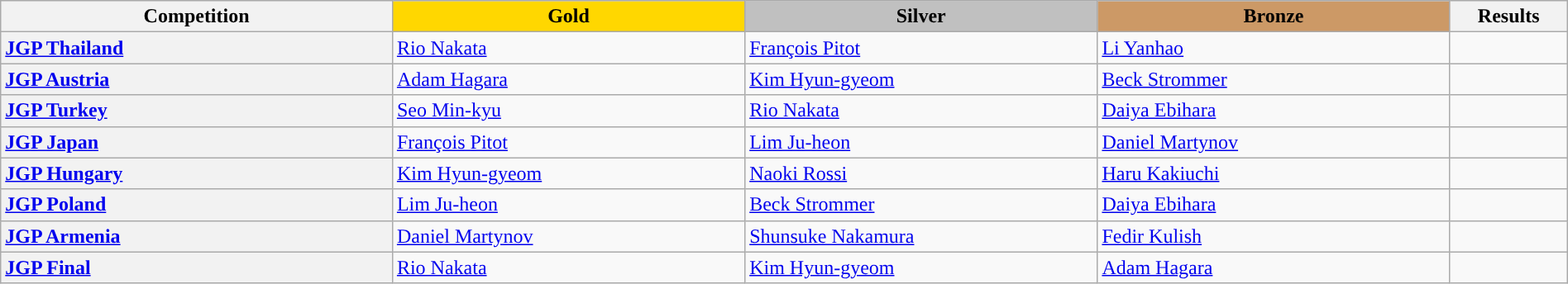<table class="wikitable unsortable" style="text-align:left; width:100%;">
<tr>
<th scope="col" style="text-align:center; width:25%;">Competition</th>
<td scope="col" style="text-align:center; width:22.5%; background:gold"><strong>Gold</strong></td>
<td scope="col" style="text-align:center; width:22.5%; background:silver"><strong>Silver</strong></td>
<td scope="col" style="text-align:center; width:22.5%; background:#c96"><strong>Bronze</strong></td>
<th scope="col" style="text-align:center; width:7.5%;">Results</th>
</tr>
<tr>
<th scope="row" style="text-align:left">  <a href='#'>JGP Thailand</a></th>
<td> <a href='#'>Rio Nakata</a></td>
<td> <a href='#'>François Pitot</a></td>
<td> <a href='#'>Li Yanhao</a></td>
<td></td>
</tr>
<tr>
<th scope="row" style="text-align:left"> <a href='#'>JGP Austria</a></th>
<td> <a href='#'>Adam Hagara</a></td>
<td> <a href='#'>Kim Hyun-gyeom</a></td>
<td> <a href='#'>Beck Strommer</a></td>
<td></td>
</tr>
<tr>
<th scope="row" style="text-align:left"> <a href='#'>JGP Turkey</a></th>
<td> <a href='#'>Seo Min-kyu</a></td>
<td> <a href='#'>Rio Nakata</a></td>
<td> <a href='#'>Daiya Ebihara</a></td>
<td></td>
</tr>
<tr>
<th scope="row" style="text-align:left"> <a href='#'>JGP Japan</a></th>
<td> <a href='#'>François Pitot</a></td>
<td> <a href='#'>Lim Ju-heon</a></td>
<td> <a href='#'>Daniel Martynov</a></td>
<td></td>
</tr>
<tr>
<th scope="row" style="text-align:left"> <a href='#'>JGP Hungary</a></th>
<td> <a href='#'>Kim Hyun-gyeom</a></td>
<td> <a href='#'>Naoki Rossi</a></td>
<td> <a href='#'>Haru Kakiuchi</a></td>
<td></td>
</tr>
<tr>
<th scope="row" style="text-align:left"> <a href='#'>JGP Poland</a></th>
<td> <a href='#'>Lim Ju-heon</a></td>
<td> <a href='#'>Beck Strommer</a></td>
<td> <a href='#'>Daiya Ebihara</a></td>
<td></td>
</tr>
<tr>
<th scope="row" style="text-align:left"> <a href='#'>JGP Armenia</a></th>
<td> <a href='#'>Daniel Martynov</a></td>
<td> <a href='#'>Shunsuke Nakamura</a></td>
<td> <a href='#'>Fedir Kulish</a></td>
<td></td>
</tr>
<tr>
<th scope="row" style="text-align:left"> <a href='#'>JGP Final</a></th>
<td> <a href='#'>Rio Nakata</a></td>
<td> <a href='#'>Kim Hyun-gyeom</a></td>
<td> <a href='#'>Adam Hagara</a></td>
<td><br></td>
</tr>
</table>
